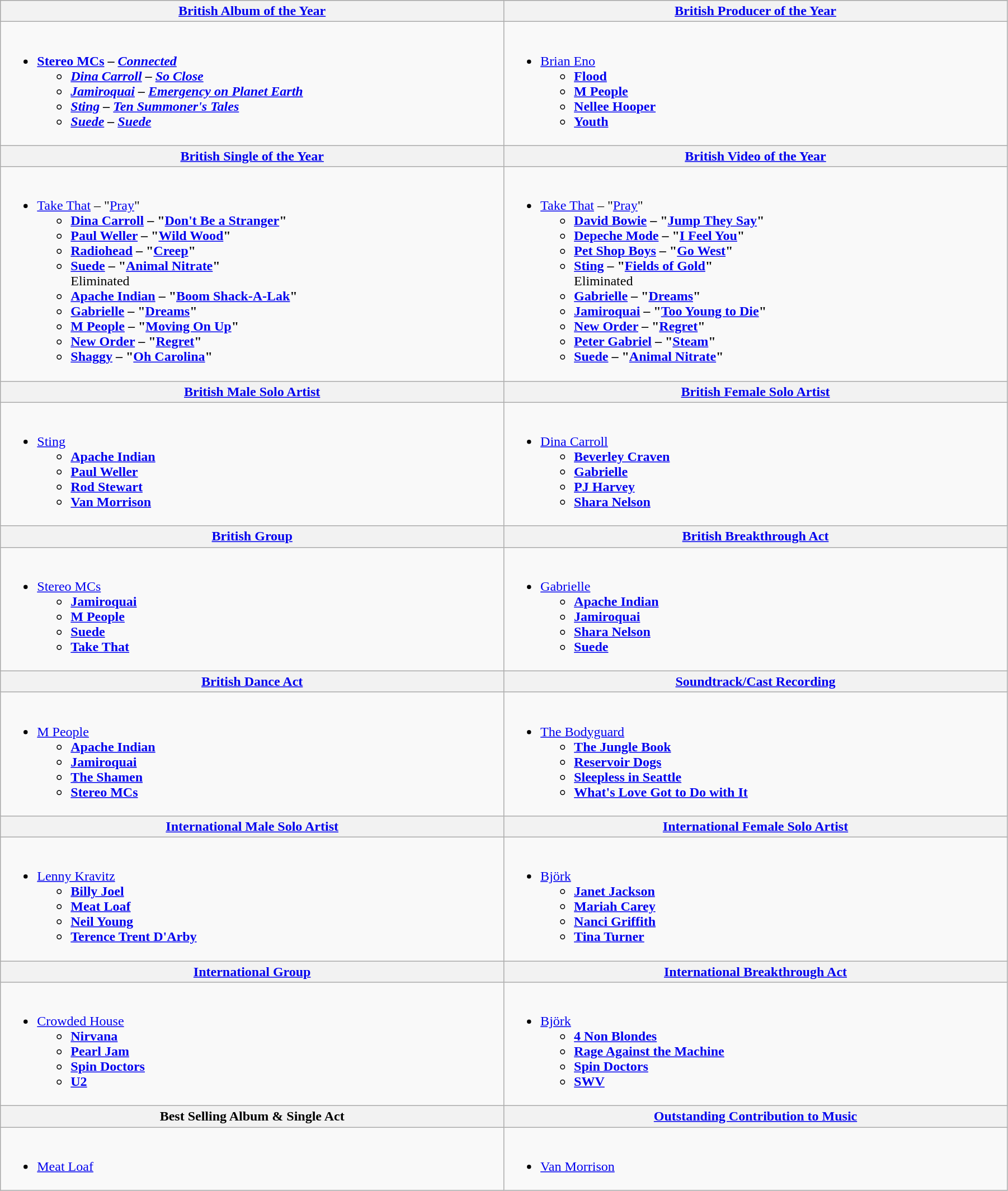<table class="wikitable" style="width:95%">
<tr bgcolor="#bebebe">
<th width="50%"><a href='#'>British Album of the Year</a></th>
<th width="50%"><a href='#'>British Producer of the Year</a></th>
</tr>
<tr>
<td valign="top"><br><ul><li><strong><a href='#'>Stereo MCs</a> – <em><a href='#'>Connected</a><strong><em><ul><li><a href='#'>Dina Carroll</a> – </em><a href='#'>So Close</a><em></li><li><a href='#'>Jamiroquai</a> – </em><a href='#'>Emergency on Planet Earth</a><em></li><li><a href='#'>Sting</a> – </em><a href='#'>Ten Summoner's Tales</a><em></li><li><a href='#'>Suede</a> – </em><a href='#'>Suede</a><em></li></ul></li></ul></td>
<td valign="top"><br><ul><li></strong><a href='#'>Brian Eno</a><strong><ul><li><a href='#'>Flood</a></li><li><a href='#'>M People</a></li><li><a href='#'>Nellee Hooper</a></li><li><a href='#'>Youth</a></li></ul></li></ul></td>
</tr>
<tr>
<th width="50%"><a href='#'>British Single of the Year</a></th>
<th width="50%"><a href='#'>British Video of the Year</a></th>
</tr>
<tr>
<td valign="top"><br><ul><li></strong><a href='#'>Take That</a> – "<a href='#'>Pray</a>"<strong><ul><li><a href='#'>Dina Carroll</a> – "<a href='#'>Don't Be a Stranger</a>"</li><li><a href='#'>Paul Weller</a> – "<a href='#'>Wild Wood</a>"</li><li><a href='#'>Radiohead</a> – "<a href='#'>Creep</a>"</li><li><a href='#'>Suede</a> – "<a href='#'>Animal Nitrate</a>"<br></strong>Eliminated<strong></li><li><a href='#'>Apache Indian</a> – "<a href='#'>Boom Shack-A-Lak</a>"</li><li><a href='#'>Gabrielle</a> – "<a href='#'>Dreams</a>"</li><li><a href='#'>M People</a> – "<a href='#'>Moving On Up</a>"</li><li><a href='#'>New Order</a> – "<a href='#'>Regret</a>"</li><li><a href='#'>Shaggy</a> – "<a href='#'>Oh Carolina</a>"</li></ul></li></ul></td>
<td valign="top"><br><ul><li></strong><a href='#'>Take That</a> – "<a href='#'>Pray</a>"<strong><ul><li><a href='#'>David Bowie</a> – "<a href='#'>Jump They Say</a>"</li><li><a href='#'>Depeche Mode</a> – "<a href='#'>I Feel You</a>"</li><li><a href='#'>Pet Shop Boys</a> – "<a href='#'>Go West</a>"</li><li><a href='#'>Sting</a> – "<a href='#'>Fields of Gold</a>"<br></strong>Eliminated<strong></li><li><a href='#'>Gabrielle</a> – "<a href='#'>Dreams</a>"</li><li><a href='#'>Jamiroquai</a> – "<a href='#'>Too Young to Die</a>"</li><li><a href='#'>New Order</a> – "<a href='#'>Regret</a>"</li><li><a href='#'>Peter Gabriel</a> – "<a href='#'>Steam</a>"</li><li><a href='#'>Suede</a> – "<a href='#'>Animal Nitrate</a>"</li></ul></li></ul></td>
</tr>
<tr>
<th width="50%"><a href='#'>British Male Solo Artist</a></th>
<th width="50%"><a href='#'>British Female Solo Artist</a></th>
</tr>
<tr>
<td valign="top"><br><ul><li></strong><a href='#'>Sting</a><strong><ul><li><a href='#'>Apache Indian</a></li><li><a href='#'>Paul Weller</a></li><li><a href='#'>Rod Stewart</a></li><li><a href='#'>Van Morrison</a></li></ul></li></ul></td>
<td valign="top"><br><ul><li></strong><a href='#'>Dina Carroll</a><strong><ul><li><a href='#'>Beverley Craven</a></li><li><a href='#'>Gabrielle</a></li><li><a href='#'>PJ Harvey</a></li><li><a href='#'>Shara Nelson</a></li></ul></li></ul></td>
</tr>
<tr>
<th width="50%"><a href='#'>British Group</a></th>
<th width="50%"><a href='#'>British Breakthrough Act</a></th>
</tr>
<tr>
<td valign="top"><br><ul><li></strong><a href='#'>Stereo MCs</a><strong><ul><li><a href='#'>Jamiroquai</a></li><li><a href='#'>M People</a></li><li><a href='#'>Suede</a></li><li><a href='#'>Take That</a></li></ul></li></ul></td>
<td valign="top"><br><ul><li></strong><a href='#'>Gabrielle</a><strong><ul><li><a href='#'>Apache Indian</a></li><li><a href='#'>Jamiroquai</a></li><li><a href='#'>Shara Nelson</a></li><li><a href='#'>Suede</a></li></ul></li></ul></td>
</tr>
<tr>
<th width="50%"><a href='#'>British Dance Act</a></th>
<th width="50%"><a href='#'>Soundtrack/Cast Recording</a></th>
</tr>
<tr>
<td valign="top"><br><ul><li></strong><a href='#'>M People</a><strong><ul><li><a href='#'>Apache Indian</a></li><li><a href='#'>Jamiroquai</a></li><li><a href='#'>The Shamen</a></li><li><a href='#'>Stereo MCs</a></li></ul></li></ul></td>
<td valign="top"><br><ul><li></em></strong><a href='#'>The Bodyguard</a><strong><em><ul><li></em><a href='#'>The Jungle Book</a><em></li><li></em><a href='#'>Reservoir Dogs</a><em></li><li></em><a href='#'>Sleepless in Seattle</a><em></li><li></em><a href='#'>What's Love Got to Do with It</a><em></li></ul></li></ul></td>
</tr>
<tr>
<th width="50%"><a href='#'>International Male Solo Artist</a></th>
<th width="50%"><a href='#'>International Female Solo Artist</a></th>
</tr>
<tr>
<td valign="top"><br><ul><li></strong><a href='#'>Lenny Kravitz</a><strong><ul><li><a href='#'>Billy Joel</a></li><li><a href='#'>Meat Loaf</a></li><li><a href='#'>Neil Young</a></li><li><a href='#'>Terence Trent D'Arby</a></li></ul></li></ul></td>
<td valign="top"><br><ul><li></strong><a href='#'>Björk</a><strong><ul><li><a href='#'>Janet Jackson</a></li><li><a href='#'>Mariah Carey</a></li><li><a href='#'>Nanci Griffith</a></li><li><a href='#'>Tina Turner</a></li></ul></li></ul></td>
</tr>
<tr>
<th width="50%"><a href='#'>International Group</a></th>
<th width="50%"><a href='#'>International Breakthrough Act</a></th>
</tr>
<tr>
<td valign="top"><br><ul><li></strong><a href='#'>Crowded House</a><strong><ul><li><a href='#'>Nirvana</a></li><li><a href='#'>Pearl Jam</a></li><li><a href='#'>Spin Doctors</a></li><li><a href='#'>U2</a></li></ul></li></ul></td>
<td valign="top"><br><ul><li></strong><a href='#'>Björk</a><strong><ul><li><a href='#'>4 Non Blondes</a></li><li><a href='#'>Rage Against the Machine</a></li><li><a href='#'>Spin Doctors</a></li><li><a href='#'>SWV</a></li></ul></li></ul></td>
</tr>
<tr>
<th width="50%">Best Selling Album & Single Act</th>
<th width="50%"><a href='#'>Outstanding Contribution to Music</a></th>
</tr>
<tr>
<td valign="top"><br><ul><li></strong><a href='#'>Meat Loaf</a><strong></li></ul></td>
<td valign="top"><br><ul><li></strong><a href='#'>Van Morrison</a><strong></li></ul></td>
</tr>
</table>
